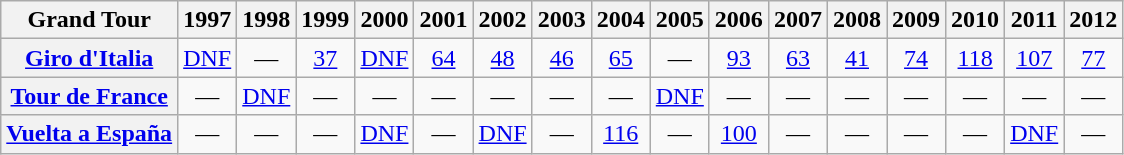<table class="wikitable plainrowheaders">
<tr>
<th>Grand Tour</th>
<th scope="col">1997</th>
<th scope="col">1998</th>
<th scope="col">1999</th>
<th scope="col">2000</th>
<th scope="col">2001</th>
<th scope="col">2002</th>
<th scope="col">2003</th>
<th scope="col">2004</th>
<th scope="col">2005</th>
<th scope="col">2006</th>
<th scope="col">2007</th>
<th scope="col">2008</th>
<th scope="col">2009</th>
<th scope="col">2010</th>
<th scope="col">2011</th>
<th scope="col">2012</th>
</tr>
<tr style="text-align:center;">
<th scope="row"> <a href='#'>Giro d'Italia</a></th>
<td><a href='#'>DNF</a></td>
<td>—</td>
<td><a href='#'>37</a></td>
<td><a href='#'>DNF</a></td>
<td><a href='#'>64</a></td>
<td><a href='#'>48</a></td>
<td><a href='#'>46</a></td>
<td><a href='#'>65</a></td>
<td>—</td>
<td><a href='#'>93</a></td>
<td><a href='#'>63</a></td>
<td><a href='#'>41</a></td>
<td><a href='#'>74</a></td>
<td><a href='#'>118</a></td>
<td><a href='#'>107</a></td>
<td><a href='#'>77</a></td>
</tr>
<tr style="text-align:center;">
<th scope="row"> <a href='#'>Tour de France</a></th>
<td>—</td>
<td><a href='#'>DNF</a></td>
<td>—</td>
<td>—</td>
<td>—</td>
<td>—</td>
<td>—</td>
<td>—</td>
<td><a href='#'>DNF</a></td>
<td>—</td>
<td>—</td>
<td>—</td>
<td>—</td>
<td>—</td>
<td>—</td>
<td>—</td>
</tr>
<tr style="text-align:center;">
<th scope="row"> <a href='#'>Vuelta a España</a></th>
<td>—</td>
<td>—</td>
<td>—</td>
<td><a href='#'>DNF</a></td>
<td>—</td>
<td><a href='#'>DNF</a></td>
<td>—</td>
<td><a href='#'>116</a></td>
<td>—</td>
<td><a href='#'>100</a></td>
<td>—</td>
<td>—</td>
<td>—</td>
<td>—</td>
<td><a href='#'>DNF</a></td>
<td>—</td>
</tr>
</table>
